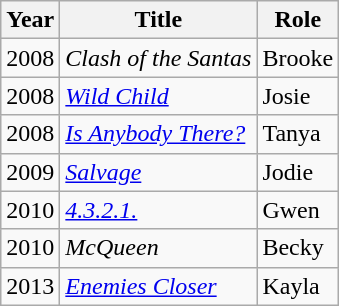<table class="wikitable sortable">
<tr>
<th>Year</th>
<th>Title</th>
<th>Role</th>
</tr>
<tr>
<td>2008</td>
<td><em>Clash of the Santas</em></td>
<td>Brooke</td>
</tr>
<tr>
<td>2008</td>
<td><em><a href='#'>Wild Child</a></em></td>
<td>Josie</td>
</tr>
<tr>
<td>2008</td>
<td><em><a href='#'>Is Anybody There?</a></em></td>
<td>Tanya</td>
</tr>
<tr>
<td>2009</td>
<td><em><a href='#'>Salvage</a></em></td>
<td>Jodie</td>
</tr>
<tr>
<td>2010</td>
<td><em><a href='#'>4.3.2.1.</a></em></td>
<td>Gwen</td>
</tr>
<tr>
<td>2010</td>
<td><em>McQueen</em></td>
<td>Becky</td>
</tr>
<tr>
<td>2013</td>
<td><em><a href='#'>Enemies Closer</a></em></td>
<td>Kayla</td>
</tr>
</table>
